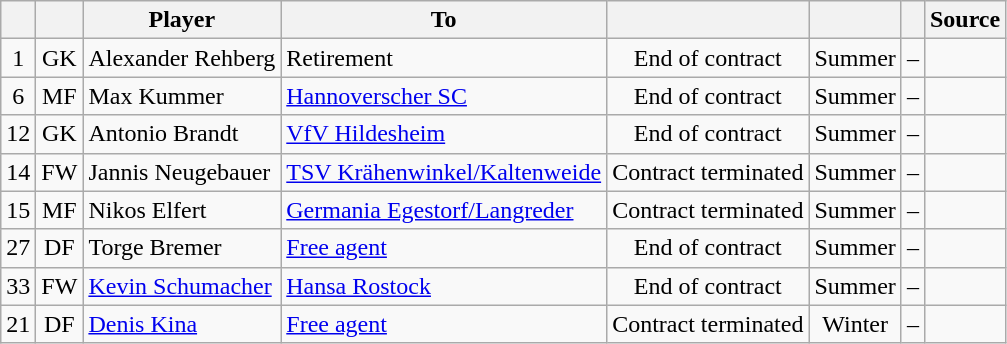<table class="wikitable" style="text-align:center;">
<tr>
<th></th>
<th></th>
<th>Player</th>
<th>To</th>
<th></th>
<th></th>
<th></th>
<th>Source</th>
</tr>
<tr>
<td>1</td>
<td>GK</td>
<td align="left"> Alexander Rehberg</td>
<td align="left"> Retirement</td>
<td>End of contract</td>
<td>Summer</td>
<td>–</td>
<td></td>
</tr>
<tr>
<td>6</td>
<td>MF</td>
<td align="left"> Max Kummer</td>
<td align="left"> <a href='#'>Hannoverscher SC</a></td>
<td>End of contract</td>
<td>Summer</td>
<td>–</td>
<td></td>
</tr>
<tr>
<td>12</td>
<td>GK</td>
<td align="left"> Antonio Brandt</td>
<td align="left"> <a href='#'>VfV Hildesheim</a></td>
<td>End of contract</td>
<td>Summer</td>
<td>–</td>
<td></td>
</tr>
<tr>
<td>14</td>
<td>FW</td>
<td align="left"> Jannis Neugebauer</td>
<td align="left"> <a href='#'>TSV Krähenwinkel/Kaltenweide</a></td>
<td>Contract terminated</td>
<td>Summer</td>
<td>–</td>
<td></td>
</tr>
<tr>
<td>15</td>
<td>MF</td>
<td align="left"> Nikos Elfert</td>
<td align="left"> <a href='#'>Germania Egestorf/Langreder</a></td>
<td>Contract terminated</td>
<td>Summer</td>
<td>–</td>
<td></td>
</tr>
<tr>
<td>27</td>
<td>DF</td>
<td align="left"> Torge Bremer</td>
<td align="left"> <a href='#'>Free agent</a></td>
<td>End of contract</td>
<td>Summer</td>
<td>–</td>
<td></td>
</tr>
<tr>
<td>33</td>
<td>FW</td>
<td align="left"> <a href='#'>Kevin Schumacher</a></td>
<td align="left"> <a href='#'>Hansa Rostock</a></td>
<td>End of contract</td>
<td>Summer</td>
<td>–</td>
<td></td>
</tr>
<tr>
<td>21</td>
<td>DF</td>
<td align="left"> <a href='#'>Denis Kina</a></td>
<td align="left"> <a href='#'>Free agent</a></td>
<td>Contract terminated</td>
<td>Winter</td>
<td>–</td>
<td></td>
</tr>
</table>
